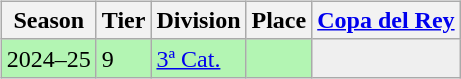<table>
<tr>
<td valign="top" width=0%><br><table class="wikitable">
<tr style="background:#f0f6fa;">
<th>Season</th>
<th>Tier</th>
<th>Division</th>
<th>Place</th>
<th><a href='#'>Copa del Rey</a></th>
</tr>
<tr>
<td style="background:#B3F5B3;">2024–25</td>
<td style="background:#B3F5B3;">9</td>
<td style="background:#B3F5B3;"><a href='#'>3ª Cat.</a></td>
<td style="background:#B3F5B3;"></td>
<th style="background:#efefef;"></th>
</tr>
</table>
</td>
</tr>
</table>
